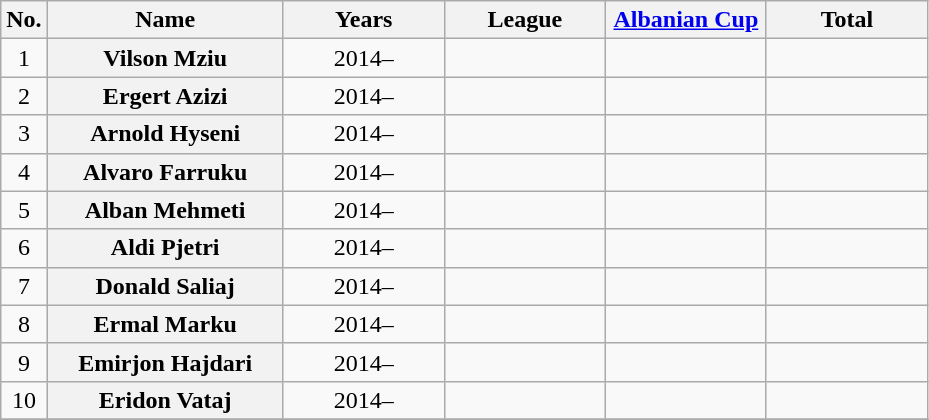<table class="wikitable plainrowheaders sortable" style="text-align: center;">
<tr>
<th scope=col>No.</th>
<th scope=col width="150px">Name</th>
<th scope=col width="100px">Years</th>
<th scope=col width="100px">League</th>
<th scope=col width="100px"><a href='#'>Albanian Cup</a></th>
<th scope=col width="100px">Total</th>
</tr>
<tr>
<td>1</td>
<th scope=row> Vilson Mziu</th>
<td>2014–</td>
<td></td>
<td></td>
<td></td>
</tr>
<tr>
<td>2</td>
<th scope=row> Ergert Azizi</th>
<td>2014–</td>
<td></td>
<td></td>
<td></td>
</tr>
<tr>
<td>3</td>
<th scope=row> Arnold Hyseni</th>
<td>2014–</td>
<td></td>
<td></td>
<td></td>
</tr>
<tr>
<td>4</td>
<th scope=row> Alvaro Farruku</th>
<td>2014–</td>
<td></td>
<td></td>
<td></td>
</tr>
<tr>
<td>5</td>
<th scope=row> Alban Mehmeti</th>
<td>2014–</td>
<td></td>
<td></td>
<td></td>
</tr>
<tr>
<td>6</td>
<th scope=row> Aldi Pjetri</th>
<td>2014–</td>
<td></td>
<td></td>
<td></td>
</tr>
<tr>
<td>7</td>
<th scope=row> Donald Saliaj</th>
<td>2014–</td>
<td></td>
<td></td>
<td></td>
</tr>
<tr>
<td>8</td>
<th scope=row> Ermal Marku</th>
<td>2014–</td>
<td></td>
<td></td>
<td></td>
</tr>
<tr>
<td>9</td>
<th scope=row> Emirjon Hajdari</th>
<td>2014–</td>
<td></td>
<td></td>
<td></td>
</tr>
<tr>
<td>10</td>
<th scope=row> Eridon Vataj</th>
<td>2014–</td>
<td></td>
<td></td>
<td></td>
</tr>
<tr>
</tr>
</table>
